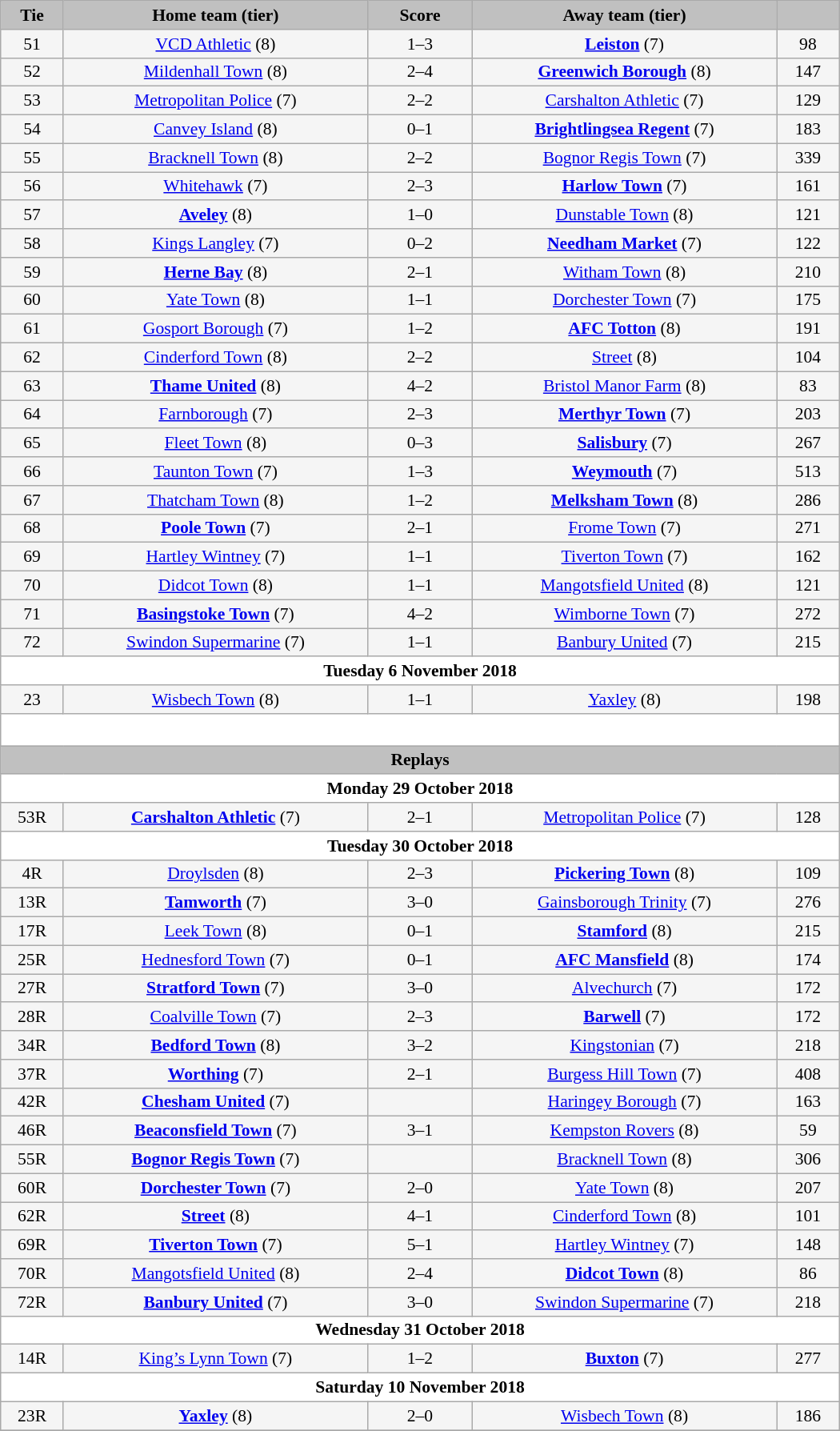<table class="wikitable" style="width: 700px; background:WhiteSmoke; text-align:center; font-size:90%">
<tr>
<td scope="col" style="width:  7.50%; background:silver;"><strong>Tie</strong></td>
<td scope="col" style="width: 36.25%; background:silver;"><strong>Home team (tier)</strong></td>
<td scope="col" style="width: 12.50%; background:silver;"><strong>Score</strong></td>
<td scope="col" style="width: 36.25%; background:silver;"><strong>Away team (tier)</strong></td>
<td scope="col" style="width:  7.50%; background:silver;"><strong></strong></td>
</tr>
<tr>
<td>51</td>
<td><a href='#'>VCD Athletic</a> (8)</td>
<td>1–3</td>
<td><strong><a href='#'>Leiston</a></strong> (7)</td>
<td>98</td>
</tr>
<tr>
<td>52</td>
<td><a href='#'>Mildenhall Town</a> (8)</td>
<td>2–4</td>
<td><strong><a href='#'>Greenwich Borough</a></strong> (8)</td>
<td>147</td>
</tr>
<tr>
<td>53</td>
<td><a href='#'>Metropolitan Police</a> (7)</td>
<td>2–2</td>
<td><a href='#'>Carshalton Athletic</a> (7)</td>
<td>129</td>
</tr>
<tr>
<td>54</td>
<td><a href='#'>Canvey Island</a> (8)</td>
<td>0–1</td>
<td><strong><a href='#'>Brightlingsea Regent</a></strong> (7)</td>
<td>183</td>
</tr>
<tr>
<td>55</td>
<td><a href='#'>Bracknell Town</a> (8)</td>
<td>2–2</td>
<td><a href='#'>Bognor Regis Town</a> (7)</td>
<td>339</td>
</tr>
<tr>
<td>56</td>
<td><a href='#'>Whitehawk</a> (7)</td>
<td>2–3</td>
<td><strong><a href='#'>Harlow Town</a></strong> (7)</td>
<td>161</td>
</tr>
<tr>
<td>57</td>
<td><strong><a href='#'>Aveley</a></strong> (8)</td>
<td>1–0</td>
<td><a href='#'>Dunstable Town</a> (8)</td>
<td>121</td>
</tr>
<tr>
<td>58</td>
<td><a href='#'>Kings Langley</a> (7)</td>
<td>0–2</td>
<td><strong><a href='#'>Needham Market</a></strong> (7)</td>
<td>122</td>
</tr>
<tr>
<td>59</td>
<td><strong><a href='#'>Herne Bay</a></strong> (8)</td>
<td>2–1</td>
<td><a href='#'>Witham Town</a> (8)</td>
<td>210</td>
</tr>
<tr>
<td>60</td>
<td><a href='#'>Yate Town</a> (8)</td>
<td>1–1</td>
<td><a href='#'>Dorchester Town</a> (7)</td>
<td>175</td>
</tr>
<tr>
<td>61</td>
<td><a href='#'>Gosport Borough</a> (7)</td>
<td>1–2</td>
<td><strong><a href='#'>AFC Totton</a></strong> (8)</td>
<td>191</td>
</tr>
<tr>
<td>62</td>
<td><a href='#'>Cinderford Town</a> (8)</td>
<td>2–2</td>
<td><a href='#'>Street</a> (8)</td>
<td>104</td>
</tr>
<tr>
<td>63</td>
<td><strong><a href='#'>Thame United</a></strong> (8)</td>
<td>4–2</td>
<td><a href='#'>Bristol Manor Farm</a> (8)</td>
<td>83</td>
</tr>
<tr>
<td>64</td>
<td><a href='#'>Farnborough</a> (7)</td>
<td>2–3</td>
<td><strong><a href='#'>Merthyr Town</a></strong> (7)</td>
<td>203</td>
</tr>
<tr>
<td>65</td>
<td><a href='#'>Fleet Town</a> (8)</td>
<td>0–3</td>
<td><strong><a href='#'>Salisbury</a></strong> (7)</td>
<td>267</td>
</tr>
<tr>
<td>66</td>
<td><a href='#'>Taunton Town</a> (7)</td>
<td>1–3</td>
<td><strong><a href='#'>Weymouth</a></strong> (7)</td>
<td>513</td>
</tr>
<tr>
<td>67</td>
<td><a href='#'>Thatcham Town</a> (8)</td>
<td>1–2</td>
<td><strong><a href='#'>Melksham Town</a></strong> (8)</td>
<td>286</td>
</tr>
<tr>
<td>68</td>
<td><strong><a href='#'>Poole Town</a></strong> (7)</td>
<td>2–1</td>
<td><a href='#'>Frome Town</a> (7)</td>
<td>271</td>
</tr>
<tr>
<td>69</td>
<td><a href='#'>Hartley Wintney</a> (7)</td>
<td>1–1</td>
<td><a href='#'>Tiverton Town</a> (7)</td>
<td>162</td>
</tr>
<tr>
<td>70</td>
<td><a href='#'>Didcot Town</a> (8)</td>
<td>1–1</td>
<td><a href='#'>Mangotsfield United</a> (8)</td>
<td>121</td>
</tr>
<tr>
<td>71</td>
<td><strong><a href='#'>Basingstoke Town</a></strong> (7)</td>
<td>4–2</td>
<td><a href='#'>Wimborne Town</a> (7)</td>
<td>272</td>
</tr>
<tr>
<td>72</td>
<td><a href='#'>Swindon Supermarine</a> (7)</td>
<td>1–1</td>
<td><a href='#'>Banbury United</a> (7)</td>
<td>215</td>
</tr>
<tr>
<td colspan="5" style= background:White><strong>Tuesday 6 November 2018</strong></td>
</tr>
<tr>
<td>23</td>
<td><a href='#'>Wisbech Town</a> (8)</td>
<td>1–1</td>
<td><a href='#'>Yaxley</a> (8)</td>
<td>198</td>
</tr>
<tr>
<td colspan="5" style="height: 20px; background:White;"></td>
</tr>
<tr>
<td colspan="5" style= background:Silver><strong>Replays</strong></td>
</tr>
<tr>
<td colspan="5" style= background:White><strong>Monday 29 October 2018</strong></td>
</tr>
<tr>
<td>53R</td>
<td><strong><a href='#'>Carshalton Athletic</a></strong> (7)</td>
<td>2–1</td>
<td><a href='#'>Metropolitan Police</a> (7)</td>
<td>128</td>
</tr>
<tr>
<td colspan="5" style= background:White><strong>Tuesday 30 October 2018</strong></td>
</tr>
<tr>
<td>4R</td>
<td><a href='#'>Droylsden</a> (8)</td>
<td>2–3</td>
<td><strong><a href='#'>Pickering Town</a></strong> (8)</td>
<td>109</td>
</tr>
<tr>
<td>13R</td>
<td><strong><a href='#'>Tamworth</a></strong> (7)</td>
<td>3–0</td>
<td><a href='#'>Gainsborough Trinity</a> (7)</td>
<td>276</td>
</tr>
<tr>
<td>17R</td>
<td><a href='#'>Leek Town</a> (8)</td>
<td>0–1</td>
<td><strong><a href='#'>Stamford</a></strong> (8)</td>
<td>215</td>
</tr>
<tr>
<td>25R</td>
<td><a href='#'>Hednesford Town</a> (7)</td>
<td>0–1</td>
<td><strong><a href='#'>AFC Mansfield</a></strong> (8)</td>
<td>174</td>
</tr>
<tr>
<td>27R</td>
<td><strong><a href='#'>Stratford Town</a></strong> (7)</td>
<td>3–0</td>
<td><a href='#'>Alvechurch</a> (7)</td>
<td>172</td>
</tr>
<tr>
<td>28R</td>
<td><a href='#'>Coalville Town</a> (7)</td>
<td>2–3 </td>
<td><strong><a href='#'>Barwell</a></strong> (7)</td>
<td>172</td>
</tr>
<tr>
<td>34R</td>
<td><strong><a href='#'>Bedford Town</a></strong> (8)</td>
<td>3–2</td>
<td><a href='#'>Kingstonian</a> (7)</td>
<td>218</td>
</tr>
<tr>
<td>37R</td>
<td><strong><a href='#'>Worthing</a></strong> (7)</td>
<td>2–1</td>
<td><a href='#'>Burgess Hill Town</a> (7)</td>
<td>408</td>
</tr>
<tr>
<td>42R</td>
<td><strong><a href='#'>Chesham United</a></strong> (7)</td>
<td></td>
<td><a href='#'>Haringey Borough</a> (7)</td>
<td>163</td>
</tr>
<tr>
<td>46R</td>
<td><strong><a href='#'>Beaconsfield Town</a></strong> (7)</td>
<td>3–1</td>
<td><a href='#'>Kempston Rovers</a> (8)</td>
<td>59</td>
</tr>
<tr>
<td>55R</td>
<td><strong><a href='#'>Bognor Regis Town</a></strong> (7)</td>
<td></td>
<td><a href='#'>Bracknell Town</a> (8)</td>
<td>306</td>
</tr>
<tr>
<td>60R</td>
<td><strong><a href='#'>Dorchester Town</a></strong> (7)</td>
<td>2–0</td>
<td><a href='#'>Yate Town</a> (8)</td>
<td>207</td>
</tr>
<tr>
<td>62R</td>
<td><strong><a href='#'>Street</a></strong> (8)</td>
<td>4–1</td>
<td><a href='#'>Cinderford Town</a> (8)</td>
<td>101</td>
</tr>
<tr>
<td>69R</td>
<td><strong><a href='#'>Tiverton Town</a></strong> (7)</td>
<td>5–1</td>
<td><a href='#'>Hartley Wintney</a> (7)</td>
<td>148</td>
</tr>
<tr>
<td>70R</td>
<td><a href='#'>Mangotsfield United</a> (8)</td>
<td>2–4 </td>
<td><strong><a href='#'>Didcot Town</a></strong> (8)</td>
<td>86</td>
</tr>
<tr>
<td>72R</td>
<td><strong><a href='#'>Banbury United</a></strong> (7)</td>
<td>3–0</td>
<td><a href='#'>Swindon Supermarine</a> (7)</td>
<td>218</td>
</tr>
<tr>
<td colspan="5" style= background:White><strong>Wednesday 31 October 2018</strong></td>
</tr>
<tr>
<td>14R</td>
<td><a href='#'>King’s Lynn Town</a> (7)</td>
<td>1–2 </td>
<td><strong><a href='#'>Buxton</a></strong> (7)</td>
<td>277</td>
</tr>
<tr>
<td colspan="5" style= background:White><strong>Saturday 10 November 2018</strong></td>
</tr>
<tr>
<td>23R</td>
<td><strong><a href='#'>Yaxley</a></strong> (8)</td>
<td>2–0</td>
<td><a href='#'>Wisbech Town</a> (8)</td>
<td>186</td>
</tr>
<tr>
</tr>
</table>
